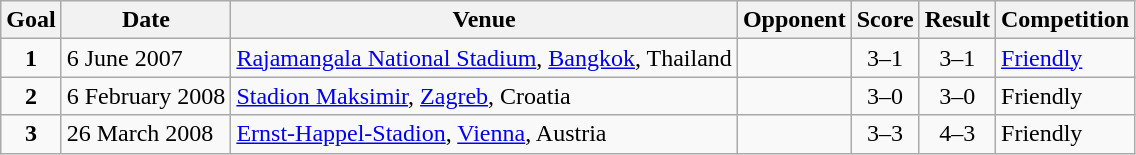<table class="wikitable">
<tr>
<th>Goal</th>
<th>Date</th>
<th>Venue</th>
<th>Opponent</th>
<th>Score</th>
<th>Result</th>
<th>Competition</th>
</tr>
<tr>
<td style="text-align:center;"><strong>1</strong></td>
<td>6 June 2007</td>
<td><a href='#'>Rajamangala National Stadium</a>, <a href='#'>Bangkok</a>, Thailand</td>
<td></td>
<td style="text-align:center;">3–1</td>
<td style="text-align:center;">3–1</td>
<td><a href='#'>Friendly</a></td>
</tr>
<tr>
<td style="text-align:center;"><strong>2</strong></td>
<td>6 February 2008</td>
<td><a href='#'>Stadion Maksimir</a>, <a href='#'>Zagreb</a>, Croatia</td>
<td></td>
<td style="text-align:center;">3–0</td>
<td style="text-align:center;">3–0</td>
<td>Friendly</td>
</tr>
<tr>
<td style="text-align:center;"><strong>3</strong></td>
<td>26 March 2008</td>
<td><a href='#'>Ernst-Happel-Stadion</a>, <a href='#'>Vienna</a>, Austria</td>
<td></td>
<td style="text-align:center;">3–3</td>
<td style="text-align:center;">4–3</td>
<td>Friendly</td>
</tr>
</table>
